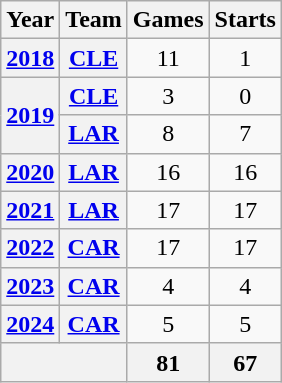<table class="wikitable" style="text-align: center;">
<tr>
<th>Year</th>
<th>Team</th>
<th>Games</th>
<th>Starts</th>
</tr>
<tr>
<th><a href='#'>2018</a></th>
<th><a href='#'>CLE</a></th>
<td>11</td>
<td>1</td>
</tr>
<tr>
<th rowspan="2"><a href='#'>2019</a></th>
<th><a href='#'>CLE</a></th>
<td>3</td>
<td>0</td>
</tr>
<tr>
<th><a href='#'>LAR</a></th>
<td>8</td>
<td>7</td>
</tr>
<tr>
<th><a href='#'>2020</a></th>
<th><a href='#'>LAR</a></th>
<td>16</td>
<td>16</td>
</tr>
<tr>
<th><a href='#'>2021</a></th>
<th><a href='#'>LAR</a></th>
<td>17</td>
<td>17</td>
</tr>
<tr>
<th><a href='#'>2022</a></th>
<th><a href='#'>CAR</a></th>
<td>17</td>
<td>17</td>
</tr>
<tr>
<th><a href='#'>2023</a></th>
<th><a href='#'>CAR</a></th>
<td>4</td>
<td>4</td>
</tr>
<tr>
<th><a href='#'>2024</a></th>
<th><a href='#'>CAR</a></th>
<td>5</td>
<td>5</td>
</tr>
<tr>
<th colspan="2"></th>
<th>81</th>
<th>67</th>
</tr>
</table>
